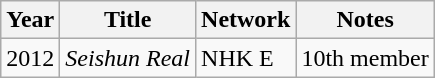<table class="wikitable">
<tr>
<th>Year</th>
<th>Title</th>
<th>Network</th>
<th>Notes</th>
</tr>
<tr>
<td>2012</td>
<td><em>Seishun Real</em></td>
<td>NHK E</td>
<td>10th member</td>
</tr>
</table>
